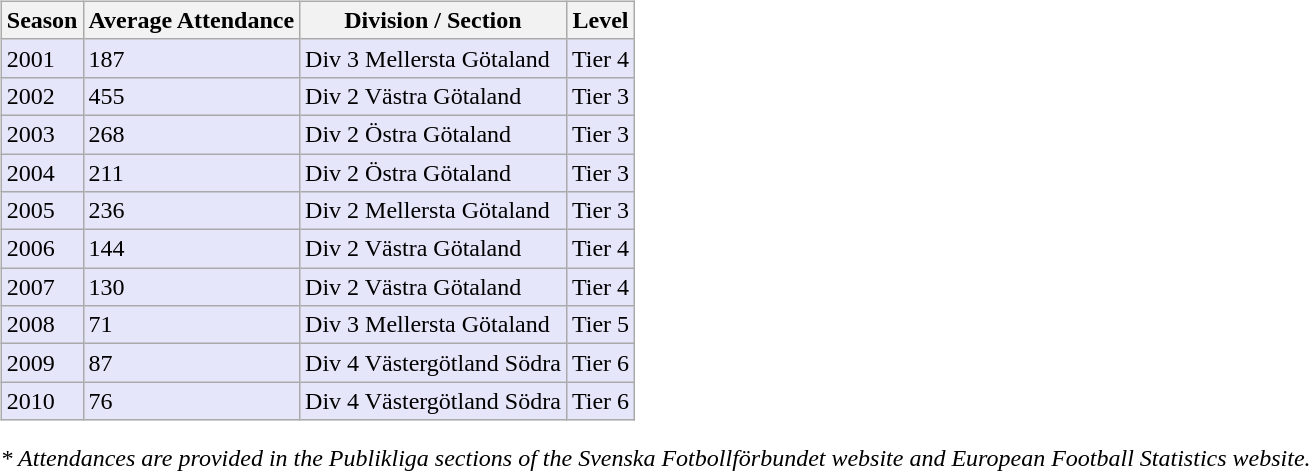<table>
<tr>
<td valign="top" width=0%><br><table class="wikitable">
<tr style="background:#f0f6fa;">
<th><strong>Season</strong></th>
<th><strong>Average Attendance</strong></th>
<th><strong>Division / Section</strong></th>
<th><strong>Level</strong></th>
</tr>
<tr>
<td style="background:#E6E6FA;">2001</td>
<td style="background:#E6E6FA;">187</td>
<td style="background:#E6E6FA;">Div 3 Mellersta Götaland</td>
<td style="background:#E6E6FA;">Tier 4</td>
</tr>
<tr>
<td style="background:#E6E6FA;">2002</td>
<td style="background:#E6E6FA;">455</td>
<td style="background:#E6E6FA;">Div 2 Västra Götaland</td>
<td style="background:#E6E6FA;">Tier 3</td>
</tr>
<tr>
<td style="background:#E6E6FA;">2003</td>
<td style="background:#E6E6FA;">268</td>
<td style="background:#E6E6FA;">Div 2 Östra Götaland</td>
<td style="background:#E6E6FA;">Tier 3</td>
</tr>
<tr>
<td style="background:#E6E6FA;">2004</td>
<td style="background:#E6E6FA;">211</td>
<td style="background:#E6E6FA;">Div 2 Östra Götaland</td>
<td style="background:#E6E6FA;">Tier 3</td>
</tr>
<tr>
<td style="background:#E6E6FA;">2005</td>
<td style="background:#E6E6FA;">236</td>
<td style="background:#E6E6FA;">Div 2 Mellersta Götaland</td>
<td style="background:#E6E6FA;">Tier 3</td>
</tr>
<tr>
<td style="background:#E6E6FA;">2006</td>
<td style="background:#E6E6FA;">144</td>
<td style="background:#E6E6FA;">Div 2 Västra Götaland</td>
<td style="background:#E6E6FA;">Tier 4</td>
</tr>
<tr>
<td style="background:#E6E6FA;">2007</td>
<td style="background:#E6E6FA;">130</td>
<td style="background:#E6E6FA;">Div 2 Västra Götaland</td>
<td style="background:#E6E6FA;">Tier 4</td>
</tr>
<tr>
<td style="background:#E6E6FA;">2008</td>
<td style="background:#E6E6FA;">71</td>
<td style="background:#E6E6FA;">Div 3 Mellersta Götaland</td>
<td style="background:#E6E6FA;">Tier 5</td>
</tr>
<tr>
<td style="background:#E6E6FA;">2009</td>
<td style="background:#E6E6FA;">87</td>
<td style="background:#E6E6FA;">Div 4 Västergötland Södra</td>
<td style="background:#E6E6FA;">Tier 6</td>
</tr>
<tr>
<td style="background:#E6E6FA;">2010</td>
<td style="background:#E6E6FA;">76</td>
<td style="background:#E6E6FA;">Div 4 Västergötland Södra</td>
<td style="background:#E6E6FA;">Tier 6</td>
</tr>
</table>
<em>* Attendances are provided in the Publikliga sections of the Svenska Fotbollförbundet website and European Football Statistics website.</em> 
</td>
</tr>
</table>
